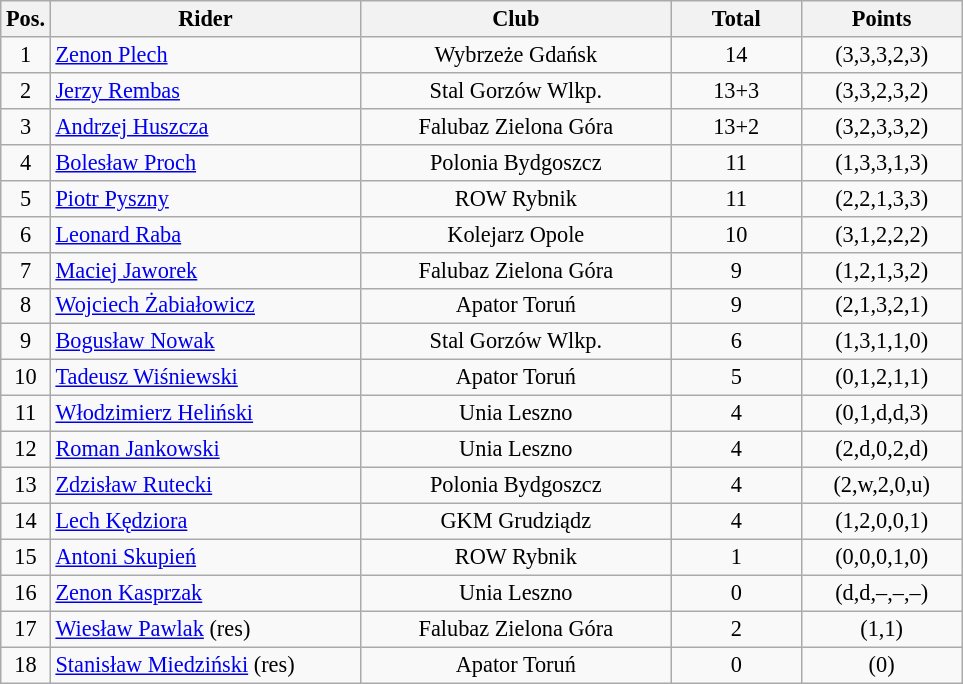<table class=wikitable style="font-size:93%;">
<tr>
<th width=25px>Pos.</th>
<th width=200px>Rider</th>
<th width=200px>Club</th>
<th width=80px>Total</th>
<th width=100px>Points</th>
</tr>
<tr align=center>
<td>1</td>
<td align=left><a href='#'>Zenon Plech</a></td>
<td>Wybrzeże Gdańsk</td>
<td>14</td>
<td>(3,3,3,2,3)</td>
</tr>
<tr align=center>
<td>2</td>
<td align=left><a href='#'>Jerzy Rembas</a></td>
<td>Stal Gorzów Wlkp.</td>
<td>13+3</td>
<td>(3,3,2,3,2)</td>
</tr>
<tr align=center>
<td>3</td>
<td align=left><a href='#'>Andrzej Huszcza</a></td>
<td>Falubaz Zielona Góra</td>
<td>13+2</td>
<td>(3,2,3,3,2)</td>
</tr>
<tr align=center>
<td>4</td>
<td align=left><a href='#'>Bolesław Proch</a></td>
<td>Polonia Bydgoszcz</td>
<td>11</td>
<td>(1,3,3,1,3)</td>
</tr>
<tr align=center>
<td>5</td>
<td align=left><a href='#'>Piotr Pyszny</a></td>
<td>ROW Rybnik</td>
<td>11</td>
<td>(2,2,1,3,3)</td>
</tr>
<tr align=center>
<td>6</td>
<td align=left><a href='#'>Leonard Raba</a></td>
<td>Kolejarz Opole</td>
<td>10</td>
<td>(3,1,2,2,2)</td>
</tr>
<tr align=center>
<td>7</td>
<td align=left><a href='#'>Maciej Jaworek</a></td>
<td>Falubaz Zielona Góra</td>
<td>9</td>
<td>(1,2,1,3,2)</td>
</tr>
<tr align=center>
<td>8</td>
<td align=left><a href='#'>Wojciech Żabiałowicz</a></td>
<td>Apator Toruń</td>
<td>9</td>
<td>(2,1,3,2,1)</td>
</tr>
<tr align=center>
<td>9</td>
<td align=left><a href='#'>Bogusław Nowak</a></td>
<td>Stal Gorzów Wlkp.</td>
<td>6</td>
<td>(1,3,1,1,0)</td>
</tr>
<tr align=center>
<td>10</td>
<td align=left><a href='#'>Tadeusz Wiśniewski</a></td>
<td>Apator Toruń</td>
<td>5</td>
<td>(0,1,2,1,1)</td>
</tr>
<tr align=center>
<td>11</td>
<td align=left><a href='#'>Włodzimierz Heliński</a></td>
<td>Unia Leszno</td>
<td>4</td>
<td>(0,1,d,d,3)</td>
</tr>
<tr align=center>
<td>12</td>
<td align=left><a href='#'>Roman Jankowski</a></td>
<td>Unia Leszno</td>
<td>4</td>
<td>(2,d,0,2,d)</td>
</tr>
<tr align=center>
<td>13</td>
<td align=left><a href='#'>Zdzisław Rutecki</a></td>
<td>Polonia Bydgoszcz</td>
<td>4</td>
<td>(2,w,2,0,u)</td>
</tr>
<tr align=center>
<td>14</td>
<td align=left><a href='#'>Lech Kędziora</a></td>
<td>GKM Grudziądz</td>
<td>4</td>
<td>(1,2,0,0,1)</td>
</tr>
<tr align=center>
<td>15</td>
<td align=left><a href='#'>Antoni Skupień</a></td>
<td>ROW Rybnik</td>
<td>1</td>
<td>(0,0,0,1,0)</td>
</tr>
<tr align=center>
<td>16</td>
<td align=left><a href='#'>Zenon Kasprzak</a></td>
<td>Unia Leszno</td>
<td>0</td>
<td>(d,d,–,–,–)</td>
</tr>
<tr align=center>
<td>17</td>
<td align=left><a href='#'>Wiesław Pawlak</a>	(res)</td>
<td>Falubaz Zielona Góra</td>
<td>2</td>
<td>(1,1)</td>
</tr>
<tr align=center>
<td>18</td>
<td align=left><a href='#'>Stanisław Miedziński</a> (res)</td>
<td>Apator Toruń</td>
<td>0</td>
<td>(0)</td>
</tr>
</table>
